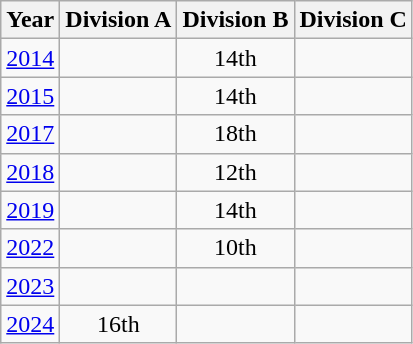<table class="wikitable" style="text-align:center">
<tr>
<th>Year</th>
<th>Division A</th>
<th>Division B</th>
<th>Division C</th>
</tr>
<tr>
<td><a href='#'>2014</a></td>
<td></td>
<td>14th</td>
<td></td>
</tr>
<tr>
<td><a href='#'>2015</a></td>
<td></td>
<td>14th</td>
<td></td>
</tr>
<tr>
<td><a href='#'>2017</a></td>
<td></td>
<td>18th</td>
<td></td>
</tr>
<tr>
<td><a href='#'>2018</a></td>
<td></td>
<td>12th</td>
<td></td>
</tr>
<tr>
<td><a href='#'>2019</a></td>
<td></td>
<td>14th</td>
<td></td>
</tr>
<tr>
<td><a href='#'>2022</a></td>
<td></td>
<td>10th</td>
<td></td>
</tr>
<tr>
<td><a href='#'>2023</a></td>
<td></td>
<td></td>
<td></td>
</tr>
<tr>
<td><a href='#'>2024</a></td>
<td>16th</td>
<td></td>
<td></td>
</tr>
</table>
